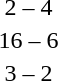<table style="text-align:center">
<tr>
<th width=200></th>
<th width=100></th>
<th width=200></th>
</tr>
<tr>
<td align=right></td>
<td>2 – 4</td>
<td align=left><strong></strong></td>
</tr>
<tr>
<td align=right><strong></strong></td>
<td>16 – 6</td>
<td align=left></td>
</tr>
<tr>
<td align=right><strong></strong></td>
<td>3 – 2</td>
<td align=left></td>
</tr>
</table>
